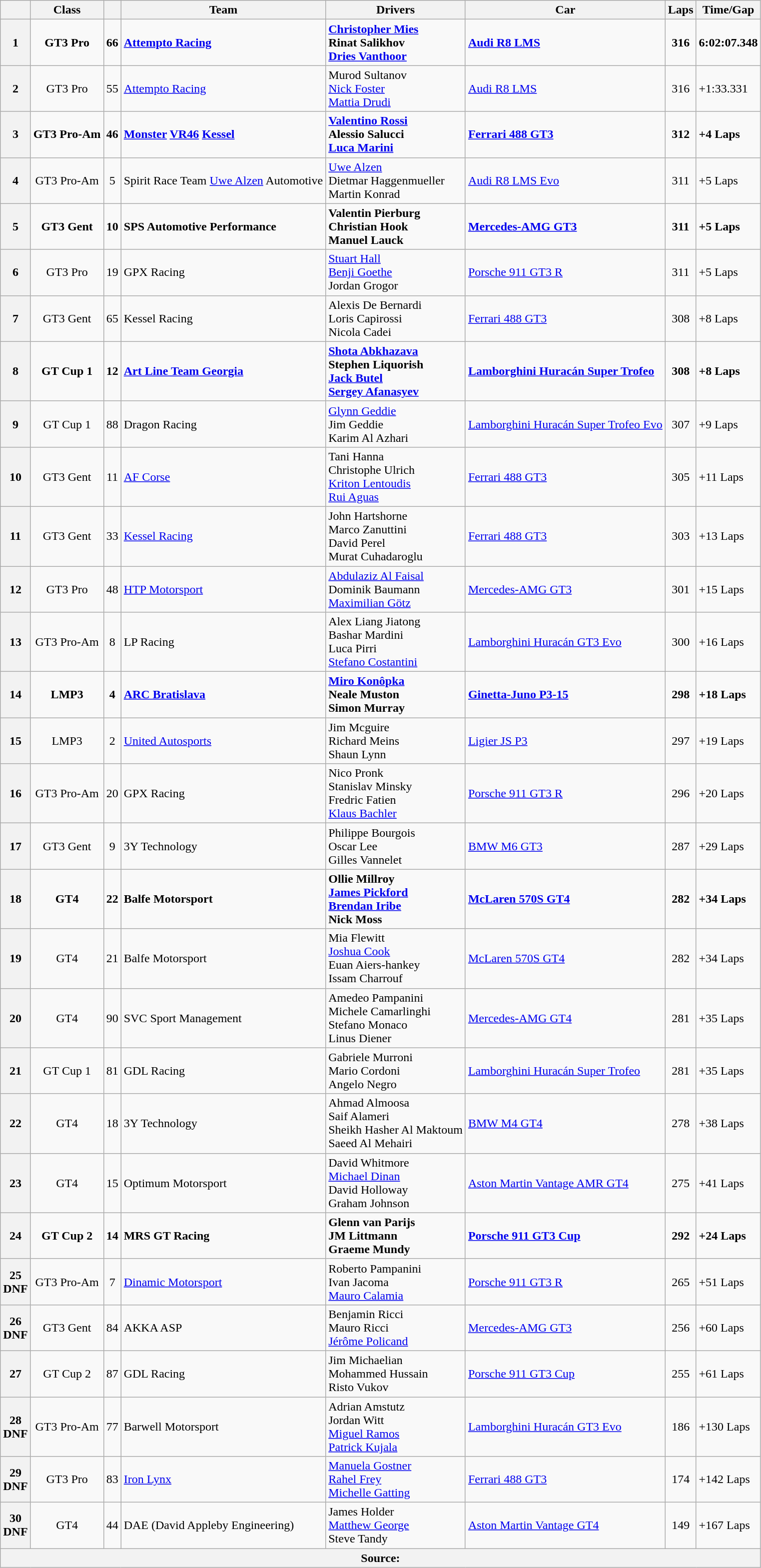<table class="wikitable" style="font-size: 100%;">
<tr>
<th></th>
<th>Class</th>
<th></th>
<th>Team</th>
<th>Drivers</th>
<th>Car</th>
<th>Laps</th>
<th>Time/Gap</th>
</tr>
<tr>
<th>1</th>
<td align="center"><strong>GT3 Pro</strong></td>
<td align="center"><strong>66</strong></td>
<td><strong> <a href='#'>Attempto Racing</a></strong></td>
<td><strong> <a href='#'>Christopher Mies</a><br> Rinat Salikhov<br> <a href='#'>Dries Vanthoor</a></strong></td>
<td><a href='#'><strong>Audi R8 LMS</strong></a></td>
<td align="center"><strong>316</strong></td>
<td><strong>6:02:07.348</strong></td>
</tr>
<tr>
<th>2</th>
<td align="center">GT3 Pro</td>
<td align="center">55</td>
<td> <a href='#'>Attempto Racing</a></td>
<td> Murod Sultanov<br> <a href='#'>Nick Foster</a><br> <a href='#'>Mattia Drudi</a></td>
<td><a href='#'>Audi R8 LMS</a></td>
<td align="center">316</td>
<td>+1:33.331</td>
</tr>
<tr>
<th>3</th>
<td align="center"><strong>GT3 Pro-Am</strong></td>
<td align="center"><strong>46</strong></td>
<td><strong> <a href='#'>Monster</a> <a href='#'>VR46</a> <a href='#'>Kessel</a></strong></td>
<td><strong> <a href='#'>Valentino Rossi</a><br> Alessio Salucci<br> <a href='#'>Luca Marini</a></strong></td>
<td><a href='#'><strong>Ferrari 488 GT3</strong></a></td>
<td align="center"><strong>312</strong></td>
<td><strong>+4 Laps</strong></td>
</tr>
<tr>
<th>4</th>
<td align="center">GT3 Pro-Am</td>
<td align="center">5</td>
<td> Spirit Race Team <a href='#'>Uwe Alzen</a> Automotive</td>
<td> <a href='#'>Uwe Alzen</a><br> Dietmar Haggenmueller<br> Martin Konrad</td>
<td><a href='#'>Audi R8 LMS Evo</a></td>
<td align="center">311</td>
<td>+5 Laps</td>
</tr>
<tr>
<th>5</th>
<td align="center"><strong>GT3 Gent</strong></td>
<td align="center"><strong>10</strong></td>
<td><strong> SPS Automotive Performance</strong></td>
<td><strong> Valentin Pierburg<br> Christian Hook<br> Manuel Lauck</strong></td>
<td><a href='#'><strong>Mercedes-AMG GT3</strong></a></td>
<td align="center"><strong>311</strong></td>
<td><strong>+5 Laps</strong></td>
</tr>
<tr>
<th>6</th>
<td align="center">GT3 Pro</td>
<td align="center">19</td>
<td> GPX Racing</td>
<td> <a href='#'>Stuart Hall</a><br> <a href='#'>Benji Goethe</a><br> Jordan Grogor</td>
<td><a href='#'>Porsche 911 GT3 R</a></td>
<td align="center">311</td>
<td>+5 Laps</td>
</tr>
<tr>
<th>7</th>
<td align="center">GT3 Gent</td>
<td align="center">65</td>
<td> Kessel Racing</td>
<td> Alexis De Bernardi<br> Loris Capirossi<br> Nicola Cadei</td>
<td><a href='#'>Ferrari 488 GT3</a></td>
<td align="center">308</td>
<td>+8 Laps</td>
</tr>
<tr>
<th>8</th>
<td align="center"><strong>GT Cup 1</strong></td>
<td align="center"><strong>12</strong></td>
<td><strong> <a href='#'>Art Line Team Georgia</a></strong></td>
<td><strong> <a href='#'>Shota Abkhazava</a><br> Stephen Liquorish<br> <a href='#'>Jack Butel</a><br> <a href='#'>Sergey Afanasyev</a></strong></td>
<td><a href='#'><strong>Lamborghini Huracán Super Trofeo</strong></a></td>
<td align="center"><strong>308</strong></td>
<td><strong>+8 Laps</strong></td>
</tr>
<tr>
<th>9</th>
<td align="center">GT Cup 1</td>
<td align="center">88</td>
<td> Dragon Racing</td>
<td> <a href='#'>Glynn Geddie</a><br> Jim Geddie<br> Karim Al Azhari</td>
<td><a href='#'>Lamborghini Huracán Super Trofeo Evo</a></td>
<td align="center">307</td>
<td>+9 Laps</td>
</tr>
<tr>
<th>10</th>
<td align="center">GT3 Gent</td>
<td align="center">11</td>
<td> <a href='#'>AF Corse</a></td>
<td> Tani Hanna<br> Christophe Ulrich<br> <a href='#'>Kriton Lentoudis</a><br> <a href='#'>Rui Aguas</a></td>
<td><a href='#'>Ferrari 488 GT3</a></td>
<td align="center">305</td>
<td>+11 Laps</td>
</tr>
<tr>
<th>11</th>
<td align="center">GT3 Gent</td>
<td align="center">33</td>
<td> <a href='#'>Kessel Racing</a></td>
<td> John Hartshorne<br> Marco Zanuttini<br> David Perel<br> Murat Cuhadaroglu</td>
<td><a href='#'>Ferrari 488 GT3</a></td>
<td align="center">303</td>
<td>+13 Laps</td>
</tr>
<tr>
<th>12</th>
<td align="center">GT3 Pro</td>
<td align="center">48</td>
<td> <a href='#'>HTP Motorsport</a></td>
<td> <a href='#'>Abdulaziz Al Faisal</a><br> Dominik Baumann<br> <a href='#'>Maximilian Götz</a></td>
<td><a href='#'>Mercedes-AMG GT3</a></td>
<td align="center">301</td>
<td>+15 Laps</td>
</tr>
<tr>
<th>13</th>
<td align="center">GT3 Pro-Am</td>
<td align="center">8</td>
<td> LP Racing</td>
<td> Alex Liang Jiatong<br> Bashar Mardini<br> Luca Pirri<br> <a href='#'>Stefano Costantini</a></td>
<td><a href='#'>Lamborghini Huracán GT3 Evo</a></td>
<td align="center">300</td>
<td>+16 Laps</td>
</tr>
<tr>
<th>14</th>
<td align="center"><strong>LMP3</strong></td>
<td align="center"><strong>4</strong></td>
<td><strong> <a href='#'>ARC Bratislava</a></strong></td>
<td><strong> <a href='#'>Miro Konôpka</a><br> Neale Muston<br> Simon Murray</strong></td>
<td><strong><a href='#'>Ginetta-Juno P3-15</a></strong></td>
<td align="center"><strong>298</strong></td>
<td><strong>+18 Laps</strong></td>
</tr>
<tr>
<th>15</th>
<td align="center">LMP3</td>
<td align="center">2</td>
<td> <a href='#'>United Autosports</a></td>
<td> Jim Mcguire<br> Richard Meins<br> Shaun Lynn</td>
<td><a href='#'>Ligier JS P3</a></td>
<td align="center">297</td>
<td>+19 Laps</td>
</tr>
<tr>
<th>16</th>
<td align="center">GT3 Pro-Am</td>
<td align="center">20</td>
<td> GPX Racing</td>
<td> Nico Pronk<br> Stanislav Minsky<br> Fredric Fatien<br> <a href='#'>Klaus Bachler</a></td>
<td><a href='#'>Porsche 911 GT3 R</a></td>
<td align="center">296</td>
<td>+20 Laps</td>
</tr>
<tr>
<th>17</th>
<td align="center">GT3 Gent</td>
<td align="center">9</td>
<td> 3Y Technology</td>
<td> Philippe Bourgois<br> Oscar Lee<br> Gilles Vannelet</td>
<td><a href='#'>BMW M6 GT3</a></td>
<td align="center">287</td>
<td>+29 Laps</td>
</tr>
<tr>
<th>18</th>
<td align="center"><strong>GT4</strong></td>
<td align="center"><strong>22</strong></td>
<td><strong> Balfe Motorsport</strong></td>
<td><strong> Ollie Millroy<br> <a href='#'>James Pickford</a><br> <a href='#'>Brendan Iribe</a><br> Nick Moss</strong></td>
<td><a href='#'><strong>McLaren 570S GT4</strong></a></td>
<td align="center"><strong>282</strong></td>
<td><strong>+34 Laps</strong></td>
</tr>
<tr>
<th>19</th>
<td align="center">GT4</td>
<td align="center">21</td>
<td> Balfe Motorsport</td>
<td> Mia Flewitt <br> <a href='#'>Joshua Cook</a><br> Euan Aiers-hankey<br> Issam Charrouf</td>
<td><a href='#'>McLaren 570S GT4</a></td>
<td align="center">282</td>
<td>+34 Laps</td>
</tr>
<tr>
<th>20</th>
<td align="center">GT4</td>
<td align="center">90</td>
<td> SVC Sport Management</td>
<td> Amedeo Pampanini<br> Michele Camarlinghi<br> Stefano Monaco<br> Linus Diener</td>
<td><a href='#'>Mercedes-AMG GT4</a></td>
<td align="center">281</td>
<td>+35 Laps</td>
</tr>
<tr>
<th>21</th>
<td align="center">GT Cup 1</td>
<td align="center">81</td>
<td> GDL Racing</td>
<td> Gabriele Murroni<br> Mario Cordoni<br> Angelo Negro</td>
<td><a href='#'>Lamborghini Huracán Super Trofeo</a></td>
<td align="center">281</td>
<td>+35 Laps</td>
</tr>
<tr>
<th>22</th>
<td align="center">GT4</td>
<td align="center">18</td>
<td> 3Y Technology</td>
<td> Ahmad Almoosa<br> Saif Alameri<br> Sheikh Hasher Al Maktoum<br> Saeed Al Mehairi</td>
<td><a href='#'>BMW M4 GT4</a></td>
<td align="center">278</td>
<td>+38 Laps</td>
</tr>
<tr>
<th>23</th>
<td align="center">GT4</td>
<td align="center">15</td>
<td> Optimum Motorsport</td>
<td> David Whitmore<br> <a href='#'>Michael Dinan</a><br> David Holloway<br> Graham Johnson</td>
<td><a href='#'>Aston Martin Vantage AMR GT4</a></td>
<td align="center">275</td>
<td>+41 Laps</td>
</tr>
<tr>
<th>24</th>
<td align="center"><strong>GT Cup 2</strong></td>
<td align="center"><strong>14</strong></td>
<td><strong> MRS GT Racing</strong></td>
<td><strong> Glenn van Parijs<br> JM Littmann<br> Graeme Mundy</strong></td>
<td><a href='#'><strong>Porsche 911 GT3 Cup</strong></a></td>
<td align="center"><strong>292</strong></td>
<td><strong>+24 Laps</strong></td>
</tr>
<tr>
<th>25<br>DNF</th>
<td align="center">GT3 Pro-Am</td>
<td align="center">7</td>
<td> <a href='#'>Dinamic Motorsport</a></td>
<td> Roberto Pampanini<br> Ivan Jacoma<br> <a href='#'>Mauro Calamia</a></td>
<td><a href='#'>Porsche 911 GT3 R</a></td>
<td align="center">265</td>
<td>+51 Laps</td>
</tr>
<tr>
<th>26<br>DNF</th>
<td align="center">GT3 Gent</td>
<td align="center">84</td>
<td> AKKA ASP</td>
<td> Benjamin Ricci<br> Mauro Ricci<br> <a href='#'>Jérôme Policand</a></td>
<td><a href='#'>Mercedes-AMG GT3</a></td>
<td align="center">256</td>
<td>+60 Laps</td>
</tr>
<tr>
<th>27</th>
<td align="center">GT Cup 2</td>
<td align="center">87</td>
<td> GDL Racing</td>
<td> Jim Michaelian<br> Mohammed Hussain<br> Risto Vukov</td>
<td><a href='#'>Porsche 911 GT3 Cup</a></td>
<td align="center">255</td>
<td>+61 Laps</td>
</tr>
<tr>
<th>28<br>DNF</th>
<td align="center">GT3 Pro-Am</td>
<td align="center">77</td>
<td> Barwell Motorsport</td>
<td> Adrian Amstutz<br> Jordan Witt<br> <a href='#'>Miguel Ramos</a><br> <a href='#'>Patrick Kujala</a></td>
<td><a href='#'>Lamborghini Huracán GT3 Evo</a></td>
<td align="center">186</td>
<td>+130 Laps</td>
</tr>
<tr>
<th>29<br>DNF</th>
<td align="center">GT3 Pro</td>
<td align="center">83</td>
<td> <a href='#'>Iron Lynx</a></td>
<td> <a href='#'>Manuela Gostner</a><br> <a href='#'>Rahel Frey</a><br> <a href='#'>Michelle Gatting</a></td>
<td><a href='#'>Ferrari 488 GT3</a></td>
<td align="center">174</td>
<td>+142 Laps</td>
</tr>
<tr>
<th>30<br>DNF</th>
<td align="center">GT4</td>
<td align="center">44</td>
<td> DAE (David Appleby Engineering)</td>
<td> James Holder<br> <a href='#'>Matthew George</a><br> Steve Tandy</td>
<td><a href='#'>Aston Martin Vantage GT4</a></td>
<td align="center">149</td>
<td>+167 Laps</td>
</tr>
<tr>
<th colspan="8">Source:</th>
</tr>
</table>
